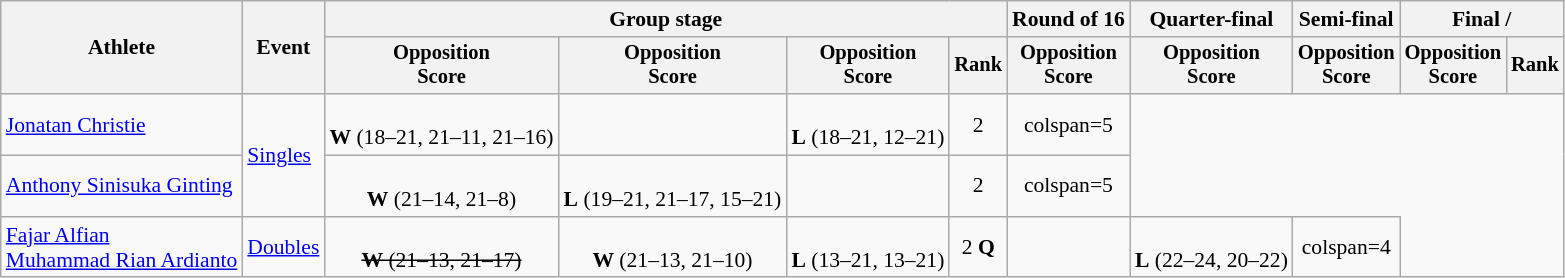<table class="wikitable" style="font-size:90%">
<tr>
<th rowspan="2">Athlete</th>
<th rowspan="2">Event</th>
<th colspan="4">Group stage</th>
<th>Round of 16</th>
<th>Quarter-final</th>
<th>Semi-final</th>
<th colspan="2">Final / </th>
</tr>
<tr style="font-size:95%">
<th>Opposition<br>Score</th>
<th>Opposition<br>Score</th>
<th>Opposition<br>Score</th>
<th>Rank</th>
<th>Opposition<br>Score</th>
<th>Opposition<br>Score</th>
<th>Opposition<br>Score</th>
<th>Opposition<br>Score</th>
<th>Rank</th>
</tr>
<tr align="center">
<td align="left"><a href='#'>Jonatan Christie</a></td>
<td align="left" rowspan="2"><a href='#'>Singles</a></td>
<td><br><strong>W</strong> (18–21, 21–11, 21–16)</td>
<td><br></td>
<td><br><strong>L</strong> (18–21, 12–21)</td>
<td>2</td>
<td>colspan=5 </td>
</tr>
<tr align="center">
<td align="left"><a href='#'>Anthony Sinisuka Ginting</a></td>
<td><br> <strong>W</strong> (21–14, 21–8)</td>
<td><br><strong>L</strong> (19–21, 21–17, 15–21)</td>
<td></td>
<td>2</td>
<td>colspan=5 </td>
</tr>
<tr align="center">
<td align="left"><a href='#'>Fajar Alfian</a><br><a href='#'>Muhammad Rian Ardianto</a></td>
<td align="left"><a href='#'>Doubles</a></td>
<td><br><s><strong>W</strong> (21–13, 21–17)</s></td>
<td><br><strong>W</strong> (21–13, 21–10)</td>
<td><br><strong>L</strong> (13–21, 13–21)</td>
<td>2 <strong>Q</strong></td>
<td></td>
<td><br><strong>L</strong> (22–24, 20–22)</td>
<td>colspan=4 </td>
</tr>
</table>
